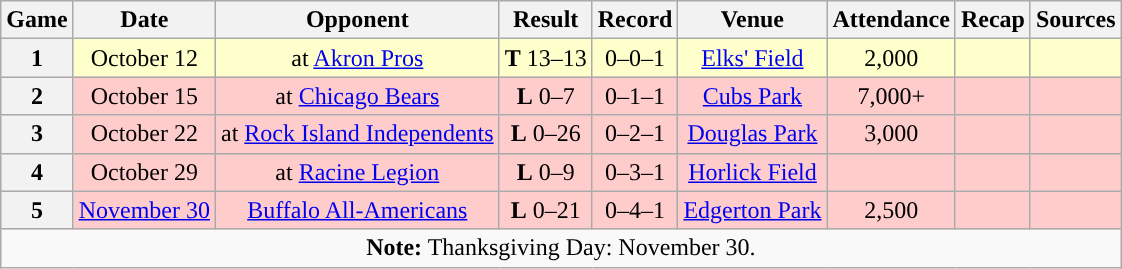<table class="wikitable" style="text-align:center">
<tr>
<th>Game</th>
<th>Date</th>
<th>Opponent</th>
<th>Result</th>
<th>Record</th>
<th>Venue</th>
<th>Attendance</th>
<th>Recap</th>
<th>Sources</th>
</tr>
<tr style="background:#ffc">
<th>1</th>
<td>October 12</td>
<td>at <a href='#'>Akron Pros</a></td>
<td><strong>T</strong> 13–13</td>
<td>0–0–1</td>
<td><a href='#'>Elks' Field</a></td>
<td>2,000</td>
<td></td>
<td></td>
</tr>
<tr style="background:#fcc">
<th>2</th>
<td>October 15</td>
<td>at <a href='#'>Chicago Bears</a></td>
<td><strong>L</strong> 0–7</td>
<td>0–1–1</td>
<td><a href='#'>Cubs Park</a></td>
<td>7,000+</td>
<td></td>
<td></td>
</tr>
<tr style="background:#fcc">
<th>3</th>
<td>October 22</td>
<td>at <a href='#'>Rock Island Independents</a></td>
<td><strong>L</strong> 0–26</td>
<td>0–2–1</td>
<td><a href='#'>Douglas Park</a></td>
<td>3,000</td>
<td></td>
<td></td>
</tr>
<tr style="background:#fcc">
<th>4</th>
<td>October 29</td>
<td>at <a href='#'>Racine Legion</a></td>
<td><strong>L</strong> 0–9</td>
<td>0–3–1</td>
<td><a href='#'>Horlick Field</a></td>
<td></td>
<td></td>
<td></td>
</tr>
<tr style="background:#fcc">
<th>5</th>
<td><a href='#'>November 30</a></td>
<td><a href='#'>Buffalo All-Americans</a></td>
<td><strong>L</strong> 0–21</td>
<td>0–4–1</td>
<td><a href='#'>Edgerton Park</a></td>
<td>2,500</td>
<td></td>
<td></td>
</tr>
<tr>
<td colspan="10"><strong>Note:</strong> Thanksgiving Day: November 30.</td>
</tr>
</table>
